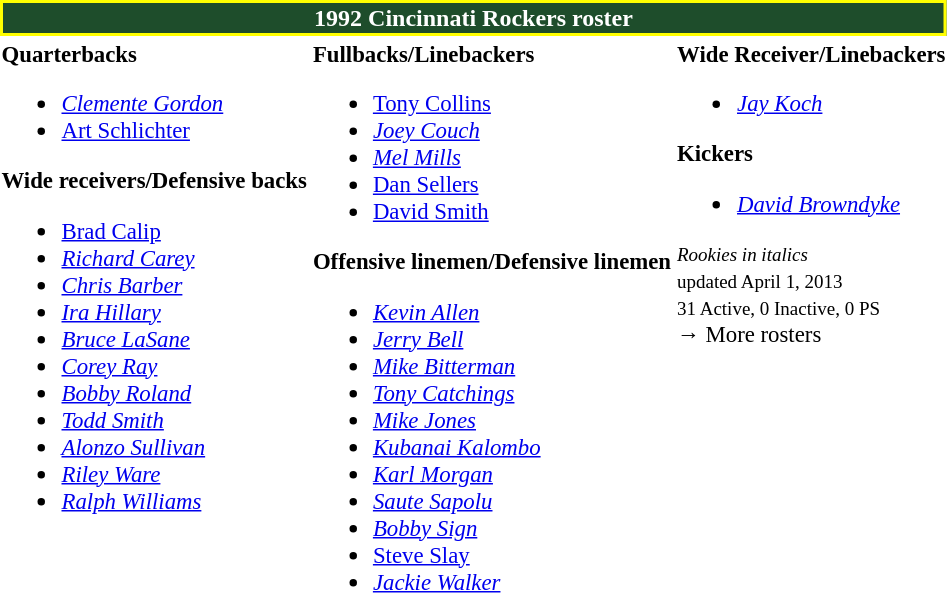<table class="toccolours" style="text-align: left;">
<tr>
<th colspan="7" style="background:#1E4D2B; border:2px solid yellow; color:white; text-align:center;">1992 Cincinnati Rockers roster</th>
</tr>
<tr>
<td style="font-size: 95%;" valign="top"><strong>Quarterbacks</strong><br><ul><li> <em><a href='#'>Clemente Gordon</a></em></li><li> <a href='#'>Art Schlichter</a></li></ul><strong>Wide receivers/Defensive backs</strong><ul><li> <a href='#'>Brad Calip</a></li><li> <em><a href='#'>Richard Carey</a></em></li><li> <em><a href='#'>Chris Barber</a></em></li><li> <em><a href='#'>Ira Hillary</a></em></li><li> <em><a href='#'>Bruce LaSane</a></em></li><li> <em><a href='#'>Corey Ray</a></em></li><li> <em><a href='#'>Bobby Roland</a></em></li><li> <em><a href='#'>Todd Smith</a></em></li><li> <em><a href='#'>Alonzo Sullivan</a></em></li><li> <em><a href='#'>Riley Ware</a></em></li><li> <em><a href='#'>Ralph Williams</a></em></li></ul></td>
<td style="font-size: 95%;" valign="top"><strong>Fullbacks/Linebackers</strong><br><ul><li> <a href='#'>Tony Collins</a></li><li> <em><a href='#'>Joey Couch</a></em></li><li> <em><a href='#'>Mel Mills</a></em></li><li> <a href='#'>Dan Sellers</a></li><li> <a href='#'>David Smith</a></li></ul><strong>Offensive linemen/Defensive linemen</strong><ul><li> <em><a href='#'>Kevin Allen</a></em></li><li> <em><a href='#'>Jerry Bell</a></em></li><li> <em><a href='#'>Mike Bitterman</a></em></li><li> <em><a href='#'>Tony Catchings</a></em></li><li> <em><a href='#'>Mike Jones</a></em></li><li> <em><a href='#'>Kubanai Kalombo</a></em></li><li> <em><a href='#'>Karl Morgan</a></em></li><li> <em><a href='#'>Saute Sapolu</a></em></li><li> <em><a href='#'>Bobby Sign</a></em></li><li> <a href='#'>Steve Slay</a></li><li> <em><a href='#'>Jackie Walker</a></em></li></ul></td>
<td style="font-size: 95%;" valign="top"><strong>Wide Receiver/Linebackers</strong><br><ul><li> <em><a href='#'>Jay Koch</a></em></li></ul><strong>Kickers</strong><ul><li> <em><a href='#'>David Browndyke</a></em></li></ul><small><em>Rookies in italics</em></small><br>
 <small>updated April 1, 2013</small><br>
<small>31 Active, 0 Inactive, 0 PS</small><br>→ More rosters</td>
</tr>
<tr>
</tr>
</table>
